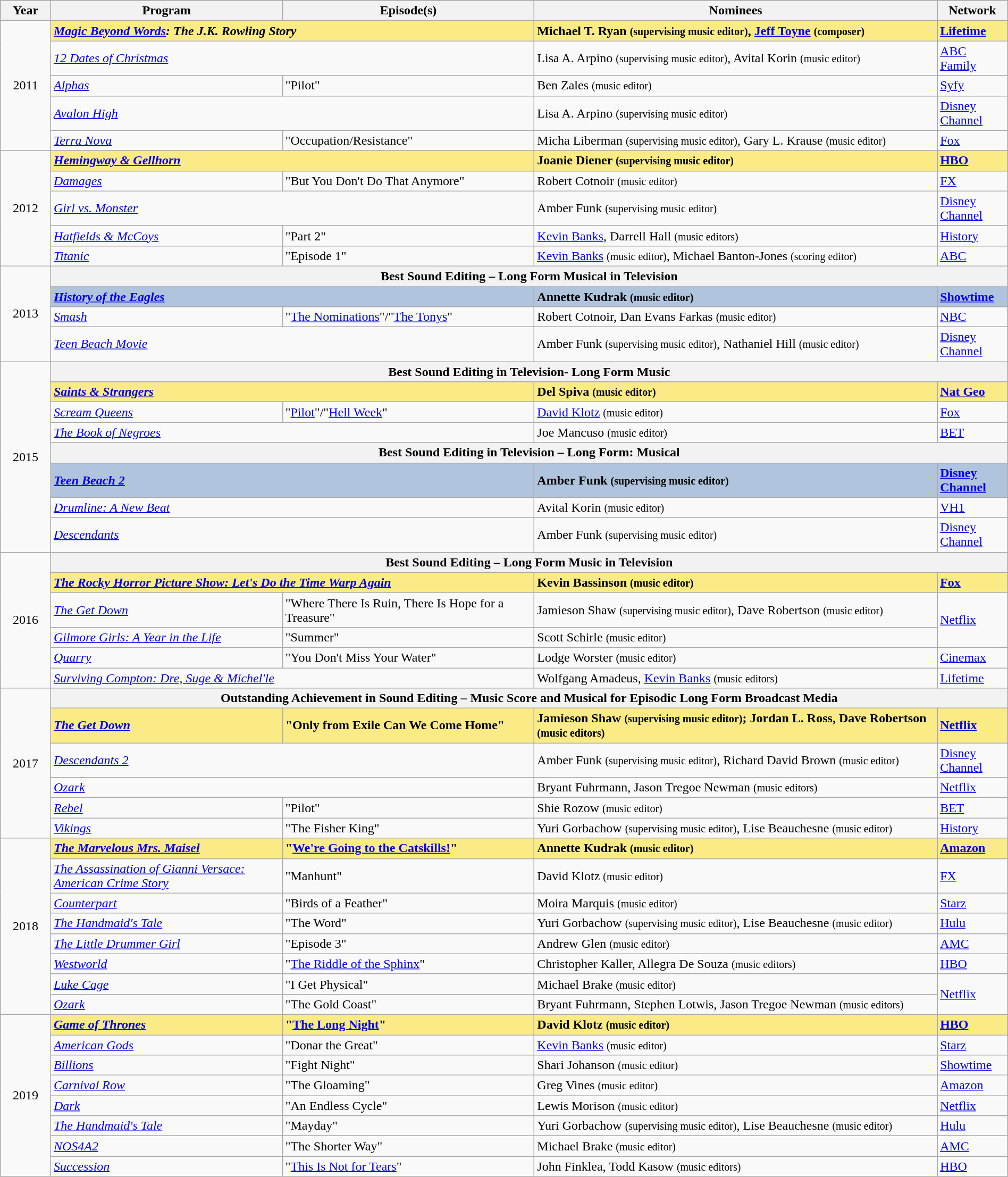<table class="wikitable" style="width:100%">
<tr bgcolor="#bebebe">
<th width="5%">Year</th>
<th width="23%">Program</th>
<th width="25%">Episode(s)</th>
<th width="40%">Nominees</th>
<th width="7%">Network</th>
</tr>
<tr>
<td rowspan=5 style="text-align:center">2011<br></td>
<td style="background:#FAEB86;" colspan="2"><strong><em><a href='#'>Magic Beyond Words</a>: The J.K. Rowling Story</em></strong></td>
<td style="background:#FAEB86;"><strong>Michael T. Ryan <small>(supervising music editor)</small>, <a href='#'>Jeff Toyne</a> <small>(composer)</small></strong></td>
<td style="background:#FAEB86;"><strong><a href='#'>Lifetime</a></strong></td>
</tr>
<tr>
<td colspan="2"><em><a href='#'>12 Dates of Christmas</a></em></td>
<td>Lisa A. Arpino <small>(supervising music editor)</small>, Avital Korin <small>(music editor)</small></td>
<td><a href='#'>ABC Family</a></td>
</tr>
<tr>
<td><em><a href='#'>Alphas</a></em></td>
<td>"Pilot"</td>
<td>Ben Zales <small>(music editor)</small></td>
<td><a href='#'>Syfy</a></td>
</tr>
<tr>
<td colspan="2"><em><a href='#'>Avalon High</a></em></td>
<td>Lisa A. Arpino <small>(supervising music editor)</small></td>
<td><a href='#'>Disney Channel</a></td>
</tr>
<tr>
<td><em><a href='#'>Terra Nova</a></em></td>
<td>"Occupation/Resistance"</td>
<td>Micha Liberman <small>(supervising music editor)</small>, Gary L. Krause <small>(music editor)</small></td>
<td><a href='#'>Fox</a></td>
</tr>
<tr>
<td rowspan=5 style="text-align:center">2012<br></td>
<td style="background:#FAEB86;" colspan="2"><strong><em><a href='#'>Hemingway & Gellhorn</a></em></strong></td>
<td style="background:#FAEB86;"><strong>Joanie Diener <small>(supervising music editor)</small></strong></td>
<td style="background:#FAEB86;"><strong><a href='#'>HBO</a></strong></td>
</tr>
<tr>
<td><em><a href='#'>Damages</a></em></td>
<td>"But You Don't Do That Anymore"</td>
<td>Robert Cotnoir <small>(music editor)</small></td>
<td><a href='#'>FX</a></td>
</tr>
<tr>
<td colspan="2"><em><a href='#'>Girl vs. Monster</a></em></td>
<td>Amber Funk <small>(supervising music editor)</small></td>
<td><a href='#'>Disney Channel</a></td>
</tr>
<tr>
<td><em><a href='#'>Hatfields & McCoys</a></em></td>
<td>"Part 2"</td>
<td><a href='#'>Kevin Banks</a>, Darrell Hall <small>(music editors)</small></td>
<td><a href='#'>History</a></td>
</tr>
<tr>
<td><em><a href='#'>Titanic</a></em></td>
<td>"Episode 1"</td>
<td><a href='#'>Kevin Banks</a> <small>(music editor)</small>, Michael Banton-Jones <small>(scoring editor)</small></td>
<td><a href='#'>ABC</a></td>
</tr>
<tr>
<td rowspan="4" style="text-align:center;">2013<br></td>
<th colspan="4">Best Sound Editing – Long Form Musical in Television</th>
</tr>
<tr style="background:#B0C4DE;"|>
<td colspan="2"><strong><em><a href='#'>History of the Eagles</a></em></strong></td>
<td><strong>Annette Kudrak <small>(music editor)</small></strong></td>
<td><strong><a href='#'>Showtime</a></strong></td>
</tr>
<tr>
<td><em><a href='#'>Smash</a></em></td>
<td>"<a href='#'>The Nominations</a>"/"<a href='#'>The Tonys</a>"</td>
<td>Robert Cotnoir, Dan Evans Farkas <small>(music editor)</small></td>
<td><a href='#'>NBC</a></td>
</tr>
<tr>
<td colspan="2"><em><a href='#'>Teen Beach Movie</a></em></td>
<td>Amber Funk <small>(supervising music editor)</small>, Nathaniel Hill <small>(music editor)</small></td>
<td><a href='#'>Disney Channel</a></td>
</tr>
<tr>
<td rowspan=8 style="text-align:center">2015<br></td>
<th colspan="4">Best Sound Editing in Television- Long Form Music</th>
</tr>
<tr style="background:#FAEB86;"|>
<td colspan="2"><strong><em><a href='#'>Saints & Strangers</a></em></strong></td>
<td><strong>Del Spiva <small>(music editor)</small></strong></td>
<td><strong><a href='#'>Nat Geo</a></strong></td>
</tr>
<tr>
<td><em><a href='#'>Scream Queens</a></em></td>
<td>"<a href='#'>Pilot</a>"/"<a href='#'>Hell Week</a>"</td>
<td><a href='#'>David Klotz</a> <small>(music editor)</small></td>
<td><a href='#'>Fox</a></td>
</tr>
<tr>
<td colspan="2"><em><a href='#'>The Book of Negroes</a></em></td>
<td>Joe Mancuso <small>(music editor)</small></td>
<td><a href='#'>BET</a></td>
</tr>
<tr>
<th colspan="4">Best Sound Editing in Television – Long Form: Musical</th>
</tr>
<tr style="background:#B0C4DE;"|>
<td colspan="2"><strong><em><a href='#'>Teen Beach 2</a></em></strong></td>
<td><strong>Amber Funk <small>(supervising music editor)</small></strong></td>
<td><strong><a href='#'>Disney Channel</a></strong></td>
</tr>
<tr>
<td colspan="2"><em><a href='#'>Drumline: A New Beat</a></em></td>
<td>Avital Korin <small>(music editor)</small></td>
<td><a href='#'>VH1</a></td>
</tr>
<tr>
<td colspan="2"><em><a href='#'>Descendants</a></em></td>
<td>Amber Funk <small>(supervising music editor)</small></td>
<td><a href='#'>Disney Channel</a></td>
</tr>
<tr>
<td rowspan=6 style="text-align:center">2016<br></td>
<th colspan="4">Best Sound Editing – Long Form Music in Television</th>
</tr>
<tr style="background:#FAEB86;"|>
<td colspan="2"><strong><em><a href='#'>The Rocky Horror Picture Show: Let's Do the Time Warp Again</a></em></strong></td>
<td><strong>Kevin Bassinson <small>(music editor)</small></strong></td>
<td><strong><a href='#'>Fox</a></strong></td>
</tr>
<tr>
<td><em><a href='#'>The Get Down</a></em></td>
<td>"Where There Is Ruin, There Is Hope for a Treasure"</td>
<td>Jamieson Shaw <small>(supervising music editor)</small>, Dave Robertson <small>(music editor)</small></td>
<td rowspan="2"><a href='#'>Netflix</a></td>
</tr>
<tr>
<td><em><a href='#'>Gilmore Girls: A Year in the Life</a></em></td>
<td>"Summer"</td>
<td>Scott Schirle <small>(music editor)</small></td>
</tr>
<tr>
<td><em><a href='#'>Quarry</a></em></td>
<td>"You Don't Miss Your Water"</td>
<td>Lodge Worster <small>(music editor)</small></td>
<td><a href='#'>Cinemax</a></td>
</tr>
<tr>
<td colspan="2"><em><a href='#'>Surviving Compton: Dre, Suge & Michel'le</a></em></td>
<td>Wolfgang Amadeus, <a href='#'>Kevin Banks</a> <small>(music editors)</small></td>
<td><a href='#'>Lifetime</a></td>
</tr>
<tr>
<td rowspan=6 style="text-align:center">2017<br></td>
<th colspan="4">Outstanding Achievement in Sound Editing – Music Score and Musical for Episodic Long Form Broadcast Media</th>
</tr>
<tr style="background:#FAEB86;"|>
<td><strong><em><a href='#'>The Get Down</a></em></strong></td>
<td><strong>"Only from Exile Can We Come Home"</strong></td>
<td><strong>Jamieson Shaw <small>(supervising music editor)</small>; Jordan L. Ross, Dave Robertson <small>(music editors)</small></strong></td>
<td><strong><a href='#'>Netflix</a></strong></td>
</tr>
<tr>
<td colspan="2"><em><a href='#'>Descendants 2</a></em></td>
<td>Amber Funk <small>(supervising music editor)</small>, Richard David Brown <small>(music editor)</small></td>
<td><a href='#'>Disney Channel</a></td>
</tr>
<tr>
<td colspan="2"><em><a href='#'>Ozark</a></em></td>
<td>Bryant Fuhrmann, Jason Tregoe Newman <small>(music editors)</small></td>
<td><a href='#'>Netflix</a></td>
</tr>
<tr>
<td><em><a href='#'>Rebel</a></em></td>
<td>"Pilot"</td>
<td>Shie Rozow <small>(music editor)</small></td>
<td><a href='#'>BET</a></td>
</tr>
<tr>
<td><em><a href='#'>Vikings</a></em></td>
<td>"The Fisher King"</td>
<td>Yuri Gorbachow <small>(supervising music editor)</small>, Lise Beauchesne <small>(music editor)</small></td>
<td><a href='#'>History</a></td>
</tr>
<tr>
<td rowspan=8 style="text-align:center">2018<br></td>
<td style="background:#FAEB86;"><strong><em><a href='#'>The Marvelous Mrs. Maisel</a></em></strong></td>
<td style="background:#FAEB86;"><strong>"<a href='#'>We're Going to the Catskills!</a>"</strong></td>
<td style="background:#FAEB86;"><strong>Annette Kudrak <small>(music editor)</small></strong></td>
<td style="background:#FAEB86;"><strong><a href='#'>Amazon</a></strong></td>
</tr>
<tr>
<td><em><a href='#'>The Assassination of Gianni Versace: American Crime Story</a></em></td>
<td>"Manhunt"</td>
<td>David Klotz <small>(music editor)</small></td>
<td><a href='#'>FX</a></td>
</tr>
<tr>
<td><em><a href='#'>Counterpart</a></em></td>
<td>"Birds of a Feather"</td>
<td>Moira Marquis <small>(music editor)</small></td>
<td><a href='#'>Starz</a></td>
</tr>
<tr>
<td><em><a href='#'>The Handmaid's Tale</a></em></td>
<td>"The Word"</td>
<td>Yuri Gorbachow <small>(supervising music editor)</small>, Lise Beauchesne <small>(music editor)</small></td>
<td><a href='#'>Hulu</a></td>
</tr>
<tr>
<td><em><a href='#'>The Little Drummer Girl</a></em></td>
<td>"Episode 3"</td>
<td>Andrew Glen <small>(music editor)</small></td>
<td><a href='#'>AMC</a></td>
</tr>
<tr>
<td><em><a href='#'>Westworld</a></em></td>
<td>"<a href='#'>The Riddle of the Sphinx</a>"</td>
<td>Christopher Kaller, Allegra De Souza <small>(music editors)</small></td>
<td><a href='#'>HBO</a></td>
</tr>
<tr>
<td><em><a href='#'>Luke Cage</a></em></td>
<td>"I Get Physical"</td>
<td>Michael Brake <small>(music editor)</small></td>
<td rowspan="2"><a href='#'>Netflix</a></td>
</tr>
<tr>
<td><em><a href='#'>Ozark</a></em></td>
<td>"The Gold Coast"</td>
<td>Bryant Fuhrmann, Stephen Lotwis, Jason Tregoe Newman <small>(music editors)</small></td>
</tr>
<tr>
<td rowspan=8 style="text-align:center">2019<br></td>
<td style="background:#FAEB86;"><strong><em><a href='#'>Game of Thrones</a></em></strong></td>
<td style="background:#FAEB86;"><strong>"<a href='#'>The Long Night</a>"</strong></td>
<td style="background:#FAEB86;"><strong>David Klotz <small>(music editor)</small></strong></td>
<td style="background:#FAEB86;"><strong><a href='#'>HBO</a></strong></td>
</tr>
<tr>
<td><em><a href='#'>American Gods</a></em></td>
<td>"Donar the Great"</td>
<td><a href='#'>Kevin Banks</a> <small>(music editor)</small></td>
<td><a href='#'>Starz</a></td>
</tr>
<tr>
<td><em><a href='#'>Billions</a></em></td>
<td>"Fight Night"</td>
<td>Shari Johanson <small>(music editor)</small></td>
<td><a href='#'>Showtime</a></td>
</tr>
<tr>
<td><em><a href='#'>Carnival Row</a></em></td>
<td>"The Gloaming"</td>
<td>Greg Vines <small>(music editor)</small></td>
<td><a href='#'>Amazon</a></td>
</tr>
<tr>
<td><em><a href='#'>Dark</a></em></td>
<td>"An Endless Cycle"</td>
<td>Lewis Morison <small>(music editor)</small></td>
<td><a href='#'>Netflix</a></td>
</tr>
<tr>
<td><em><a href='#'>The Handmaid's Tale</a></em></td>
<td>"Mayday"</td>
<td>Yuri Gorbachow <small>(supervising music editor)</small>, Lise Beauchesne <small>(music editor)</small></td>
<td><a href='#'>Hulu</a></td>
</tr>
<tr>
<td><em><a href='#'>NOS4A2</a></em></td>
<td>"The Shorter Way"</td>
<td>Michael Brake <small>(music editor)</small></td>
<td><a href='#'>AMC</a></td>
</tr>
<tr>
<td><em><a href='#'>Succession</a></em></td>
<td>"<a href='#'>This Is Not for Tears</a>"</td>
<td>John Finklea, Todd Kasow <small>(music editors)</small></td>
<td><a href='#'>HBO</a></td>
</tr>
</table>
